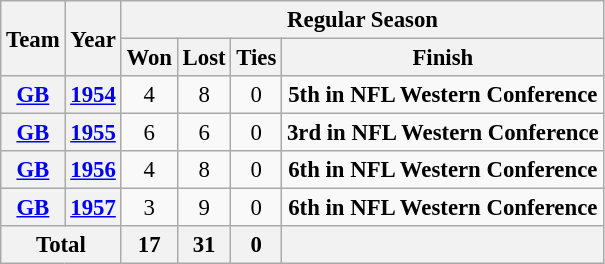<table class="wikitable" style="font-size: 95%; text-align:center;">
<tr>
<th rowspan="2">Team</th>
<th rowspan="2">Year</th>
<th colspan="5">Regular Season</th>
</tr>
<tr>
<th>Won</th>
<th>Lost</th>
<th>Ties</th>
<th>Finish</th>
</tr>
<tr>
<th><a href='#'>GB</a></th>
<th><a href='#'>1954</a></th>
<td>4</td>
<td>8</td>
<td>0</td>
<td><strong>5th in NFL Western Conference</strong></td>
</tr>
<tr>
<th><a href='#'>GB</a></th>
<th><a href='#'>1955</a></th>
<td>6</td>
<td>6</td>
<td>0</td>
<td><strong>3rd in NFL Western Conference</strong></td>
</tr>
<tr>
<th><a href='#'>GB</a></th>
<th><a href='#'>1956</a></th>
<td>4</td>
<td>8</td>
<td>0</td>
<td><strong>6th in NFL Western Conference</strong></td>
</tr>
<tr>
<th><a href='#'>GB</a></th>
<th><a href='#'>1957</a></th>
<td>3</td>
<td>9</td>
<td>0</td>
<td><strong>6th in NFL Western Conference</strong></td>
</tr>
<tr>
<th colspan="2">Total</th>
<th>17</th>
<th>31</th>
<th>0</th>
<th></th>
</tr>
</table>
